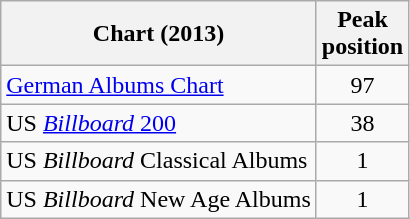<table class="wikitable sortable">
<tr>
<th>Chart (2013)</th>
<th>Peak<br>position</th>
</tr>
<tr>
<td><a href='#'>German Albums Chart</a></td>
<td style="text-align:center;">97</td>
</tr>
<tr>
<td>US <a href='#'><em>Billboard</em> 200</a></td>
<td style="text-align:center;">38</td>
</tr>
<tr>
<td>US <em>Billboard</em> Classical Albums</td>
<td style="text-align:center;">1</td>
</tr>
<tr>
<td>US <em>Billboard</em> New Age Albums</td>
<td style="text-align:center;">1</td>
</tr>
</table>
